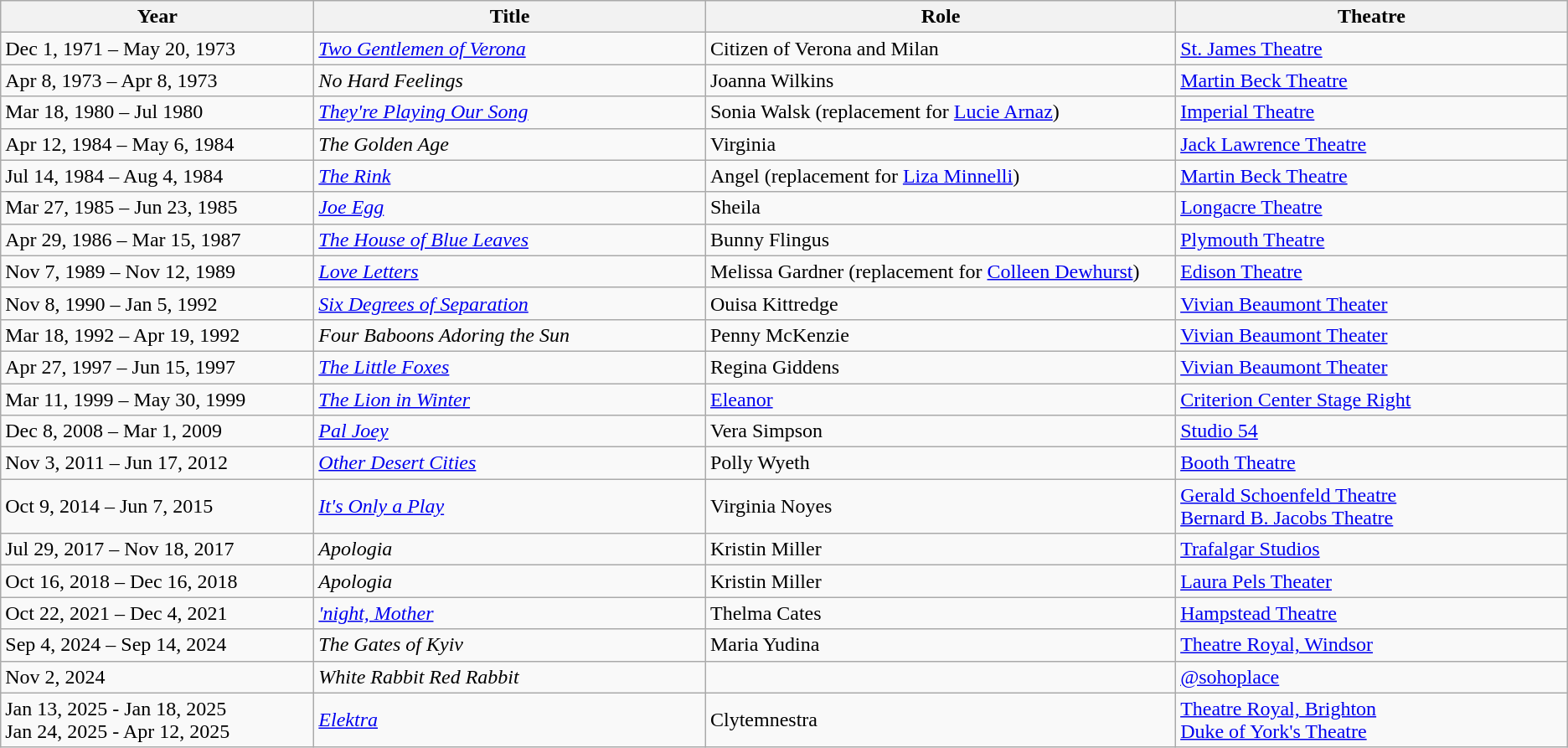<table class=wikitable>
<tr>
<th width=8%>Year</th>
<th width=10%>Title</th>
<th width=12%>Role</th>
<th width=10%>Theatre</th>
</tr>
<tr>
<td>Dec 1, 1971 – May 20, 1973</td>
<td><em><a href='#'>Two Gentlemen of Verona</a></em></td>
<td>Citizen of Verona and Milan</td>
<td><a href='#'>St. James Theatre</a></td>
</tr>
<tr>
<td>Apr 8, 1973 – Apr 8, 1973</td>
<td><em>No Hard Feelings</em></td>
<td>Joanna Wilkins</td>
<td><a href='#'>Martin Beck Theatre</a></td>
</tr>
<tr>
<td>Mar 18, 1980 – Jul 1980</td>
<td><em><a href='#'>They're Playing Our Song</a></em></td>
<td>Sonia Walsk (replacement for <a href='#'>Lucie Arnaz</a>)</td>
<td><a href='#'>Imperial Theatre</a></td>
</tr>
<tr>
<td>Apr 12, 1984 – May 6, 1984</td>
<td><em>The Golden Age</em></td>
<td>Virginia</td>
<td><a href='#'>Jack Lawrence Theatre</a></td>
</tr>
<tr>
<td>Jul 14, 1984 – Aug 4, 1984</td>
<td><em><a href='#'>The Rink</a></em></td>
<td>Angel (replacement for <a href='#'>Liza Minnelli</a>)</td>
<td><a href='#'>Martin Beck Theatre</a></td>
</tr>
<tr>
<td>Mar 27, 1985 – Jun 23, 1985</td>
<td><em><a href='#'>Joe Egg</a></em></td>
<td>Sheila</td>
<td><a href='#'>Longacre Theatre</a></td>
</tr>
<tr>
<td>Apr 29, 1986 – Mar 15, 1987</td>
<td><em><a href='#'>The House of Blue Leaves</a></em></td>
<td>Bunny Flingus</td>
<td><a href='#'>Plymouth Theatre</a></td>
</tr>
<tr>
<td>Nov 7, 1989 – Nov 12, 1989</td>
<td><em><a href='#'>Love Letters</a></em></td>
<td>Melissa Gardner (replacement for <a href='#'>Colleen Dewhurst</a>)</td>
<td><a href='#'>Edison Theatre</a></td>
</tr>
<tr>
<td>Nov 8, 1990 – Jan 5, 1992</td>
<td><em><a href='#'>Six Degrees of Separation</a></em></td>
<td>Ouisa Kittredge</td>
<td><a href='#'>Vivian Beaumont Theater</a></td>
</tr>
<tr>
<td>Mar 18, 1992 – Apr 19, 1992</td>
<td><em>Four Baboons Adoring the Sun</em></td>
<td>Penny McKenzie</td>
<td><a href='#'>Vivian Beaumont Theater</a></td>
</tr>
<tr>
<td>Apr 27, 1997 – Jun 15, 1997</td>
<td><em><a href='#'>The Little Foxes</a></em></td>
<td>Regina Giddens</td>
<td><a href='#'>Vivian Beaumont Theater</a></td>
</tr>
<tr>
<td>Mar 11, 1999 – May 30, 1999</td>
<td><em><a href='#'>The Lion in Winter</a></em></td>
<td><a href='#'>Eleanor</a></td>
<td><a href='#'>Criterion Center Stage Right</a></td>
</tr>
<tr>
<td>Dec 8, 2008 – Mar 1, 2009</td>
<td><em><a href='#'>Pal Joey</a></em></td>
<td>Vera Simpson</td>
<td><a href='#'>Studio 54</a></td>
</tr>
<tr>
<td>Nov 3, 2011 – Jun 17, 2012</td>
<td><em><a href='#'>Other Desert Cities</a></em></td>
<td>Polly Wyeth</td>
<td><a href='#'>Booth Theatre</a></td>
</tr>
<tr>
<td>Oct 9, 2014 – Jun 7, 2015</td>
<td><em><a href='#'>It's Only a Play</a></em></td>
<td>Virginia Noyes</td>
<td><a href='#'>Gerald Schoenfeld Theatre</a><br><a href='#'>Bernard B. Jacobs Theatre</a></td>
</tr>
<tr>
<td>Jul 29, 2017 – Nov 18, 2017</td>
<td><em>Apologia</em></td>
<td>Kristin Miller</td>
<td><a href='#'>Trafalgar Studios</a></td>
</tr>
<tr>
<td>Oct 16, 2018 – Dec 16, 2018</td>
<td><em>Apologia</em></td>
<td>Kristin Miller</td>
<td><a href='#'>Laura Pels Theater</a></td>
</tr>
<tr>
<td>Oct 22, 2021 – Dec 4, 2021</td>
<td><em><a href='#'>'night, Mother</a></em></td>
<td>Thelma Cates</td>
<td><a href='#'>Hampstead Theatre</a></td>
</tr>
<tr>
<td>Sep 4, 2024 – Sep 14, 2024</td>
<td><em>The Gates of Kyiv</em></td>
<td>Maria Yudina</td>
<td><a href='#'>Theatre Royal, Windsor</a></td>
</tr>
<tr>
<td>Nov 2, 2024</td>
<td><em>White Rabbit Red Rabbit</em></td>
<td></td>
<td><a href='#'>@sohoplace</a></td>
</tr>
<tr>
<td>Jan 13, 2025 - Jan 18, 2025 <br> Jan 24, 2025 - Apr 12, 2025</td>
<td><em><a href='#'>Elektra</a></em></td>
<td>Clytemnestra</td>
<td><a href='#'>Theatre Royal, Brighton</a><br><a href='#'>Duke of York's Theatre</a></td>
</tr>
</table>
